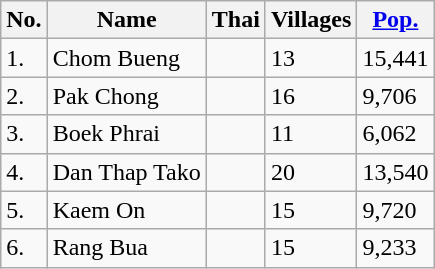<table class="wikitable sortable">
<tr>
<th>No.</th>
<th>Name</th>
<th>Thai</th>
<th>Villages</th>
<th><a href='#'>Pop.</a></th>
</tr>
<tr>
<td>1.</td>
<td>Chom Bueng</td>
<td></td>
<td>13</td>
<td>15,441</td>
</tr>
<tr>
<td>2.</td>
<td>Pak Chong</td>
<td></td>
<td>16</td>
<td>9,706</td>
</tr>
<tr>
<td>3.</td>
<td>Boek Phrai</td>
<td></td>
<td>11</td>
<td>6,062</td>
</tr>
<tr>
<td>4.</td>
<td>Dan Thap Tako</td>
<td></td>
<td>20</td>
<td>13,540</td>
</tr>
<tr>
<td>5.</td>
<td>Kaem On</td>
<td></td>
<td>15</td>
<td>9,720</td>
</tr>
<tr>
<td>6.</td>
<td>Rang Bua</td>
<td></td>
<td>15</td>
<td>9,233</td>
</tr>
</table>
